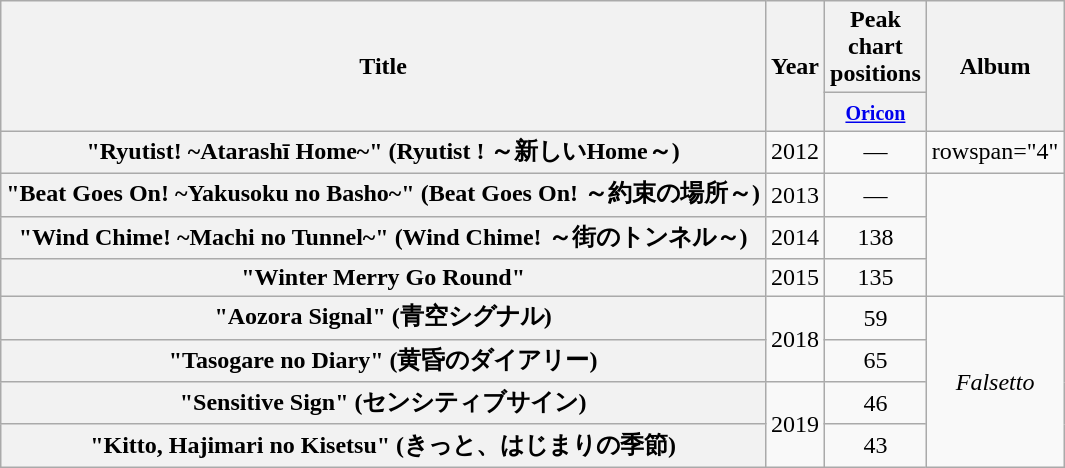<table class="wikitable plainrowheaders" style="text-align:center;">
<tr>
<th scope="col" rowspan="2">Title</th>
<th scope="col" rowspan="2">Year</th>
<th scope="col" colspan="1">Peak <br> chart <br> positions</th>
<th scope="col" rowspan="2">Album</th>
</tr>
<tr>
<th scope="col"><small><a href='#'>Oricon</a></small></th>
</tr>
<tr>
<th scope="row">"Ryutist! ~Atarashī Home~" (Ryutist ! ～新しいHome～)</th>
<td>2012</td>
<td>—</td>
<td>rowspan="4" </td>
</tr>
<tr>
<th scope="row">"Beat Goes On! ~Yakusoku no Basho~" (Beat Goes On! ～約束の場所～)</th>
<td>2013</td>
<td>—</td>
</tr>
<tr>
<th scope="row">"Wind Chime! ~Machi no Tunnel~" (Wind Chime! ～街のトンネル～)</th>
<td>2014</td>
<td>138</td>
</tr>
<tr>
<th scope="row">"Winter Merry Go Round"</th>
<td>2015</td>
<td>135</td>
</tr>
<tr>
<th scope="row">"Aozora Signal" (青空シグナル)</th>
<td rowspan="2">2018</td>
<td>59</td>
<td rowspan="4"><em>Falsetto</em></td>
</tr>
<tr>
<th scope="row">"Tasogare no Diary" (黄昏のダイアリー)</th>
<td>65</td>
</tr>
<tr>
<th scope="row">"Sensitive Sign" (センシティブサイン)</th>
<td rowspan="2">2019</td>
<td>46</td>
</tr>
<tr>
<th scope="row">"Kitto, Hajimari no Kisetsu" (きっと、はじまりの季節)</th>
<td>43</td>
</tr>
</table>
